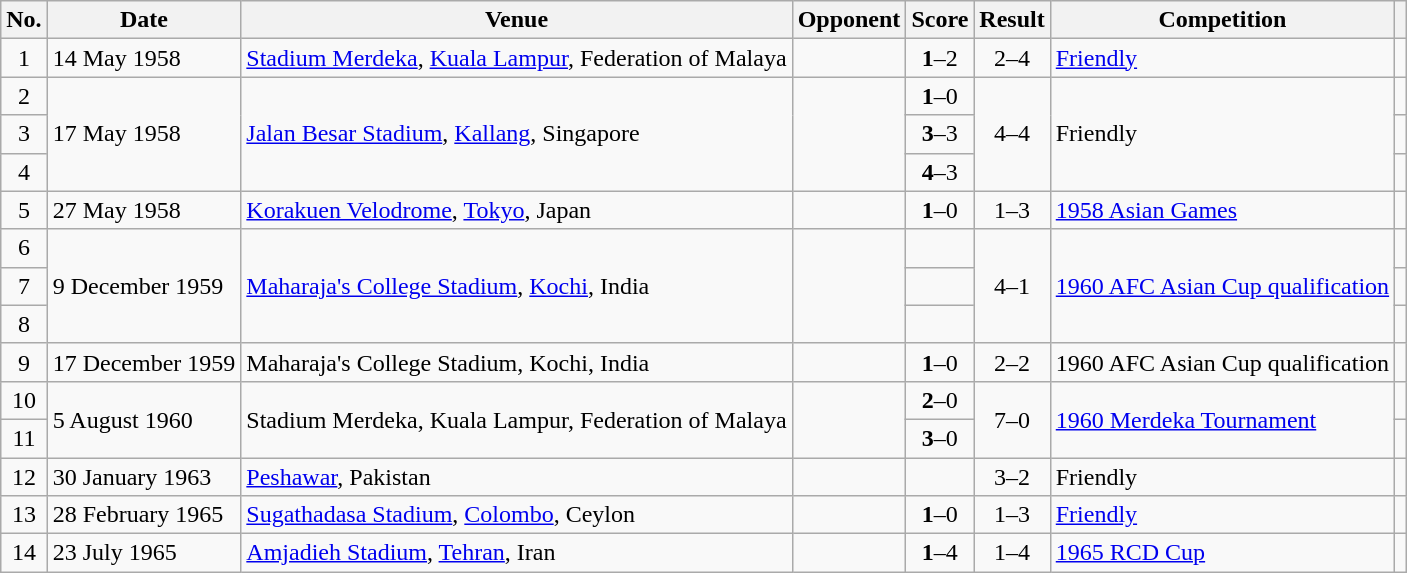<table class="wikitable plainrowheaders sortable">
<tr>
<th scope="col">No.</th>
<th scope="col">Date</th>
<th scope="col">Venue</th>
<th scope="col">Opponent</th>
<th scope="col">Score</th>
<th scope="col">Result</th>
<th scope="col">Competition</th>
<th scope="col" class="unsortable"></th>
</tr>
<tr>
<td align="center">1</td>
<td>14 May 1958</td>
<td><a href='#'>Stadium Merdeka</a>, <a href='#'>Kuala Lampur</a>, Federation of Malaya</td>
<td></td>
<td align="center"><strong>1</strong>–2</td>
<td align="center">2–4</td>
<td><a href='#'>Friendly</a></td>
<td></td>
</tr>
<tr>
<td align="center">2</td>
<td rowspan="3">17 May 1958</td>
<td rowspan="3"><a href='#'>Jalan Besar Stadium</a>, <a href='#'>Kallang</a>, Singapore</td>
<td rowspan="3"></td>
<td align="center"><strong>1</strong>–0</td>
<td rowspan="3" align="center">4–4</td>
<td rowspan="3">Friendly</td>
<td></td>
</tr>
<tr>
<td align="center">3</td>
<td align="center"><strong>3</strong>–3</td>
<td></td>
</tr>
<tr>
<td align="center">4</td>
<td align="center"><strong>4</strong>–3</td>
<td></td>
</tr>
<tr>
<td align="center">5</td>
<td>27 May 1958</td>
<td><a href='#'>Korakuen Velodrome</a>, <a href='#'>Tokyo</a>, Japan</td>
<td></td>
<td align="center"><strong>1</strong>–0</td>
<td align="center">1–3</td>
<td><a href='#'>1958 Asian Games</a></td>
<td></td>
</tr>
<tr>
<td align="center">6</td>
<td rowspan="3">9 December 1959</td>
<td rowspan="3"><a href='#'>Maharaja's College Stadium</a>, <a href='#'>Kochi</a>, India</td>
<td rowspan="3"></td>
<td align="center"></td>
<td rowspan="3" align="center">4–1</td>
<td rowspan="3"><a href='#'>1960 AFC Asian Cup qualification</a></td>
<td></td>
</tr>
<tr>
<td align="center">7</td>
<td align="center"></td>
<td></td>
</tr>
<tr>
<td align="center">8</td>
<td align="center"></td>
<td></td>
</tr>
<tr>
<td align="center">9</td>
<td>17 December 1959</td>
<td>Maharaja's College Stadium, Kochi, India</td>
<td></td>
<td align="center"><strong>1</strong>–0</td>
<td align="center">2–2</td>
<td>1960 AFC Asian Cup qualification</td>
<td></td>
</tr>
<tr>
<td align="center">10</td>
<td rowspan="2">5 August 1960</td>
<td rowspan="2">Stadium Merdeka, Kuala Lampur, Federation of Malaya</td>
<td rowspan="2"></td>
<td align="center"><strong>2</strong>–0</td>
<td rowspan="2" align="center">7–0</td>
<td rowspan="2"><a href='#'>1960 Merdeka Tournament</a></td>
<td></td>
</tr>
<tr>
<td align="center">11</td>
<td align="center"><strong>3</strong>–0</td>
<td></td>
</tr>
<tr>
<td align="center">12</td>
<td>30 January 1963</td>
<td><a href='#'>Peshawar</a>, Pakistan</td>
<td></td>
<td align="center"></td>
<td align="center">3–2</td>
<td>Friendly</td>
<td></td>
</tr>
<tr>
<td align="center">13</td>
<td>28 February 1965</td>
<td><a href='#'>Sugathadasa Stadium</a>, <a href='#'>Colombo</a>, Ceylon</td>
<td></td>
<td align="center"><strong>1</strong>–0</td>
<td align="center">1–3</td>
<td><a href='#'>Friendly</a></td>
<td></td>
</tr>
<tr>
<td align="center">14</td>
<td>23 July 1965</td>
<td><a href='#'>Amjadieh Stadium</a>, <a href='#'>Tehran</a>, Iran</td>
<td></td>
<td align="center"><strong>1</strong>–4</td>
<td align="center">1–4</td>
<td><a href='#'>1965 RCD Cup</a></td>
<td></td>
</tr>
</table>
